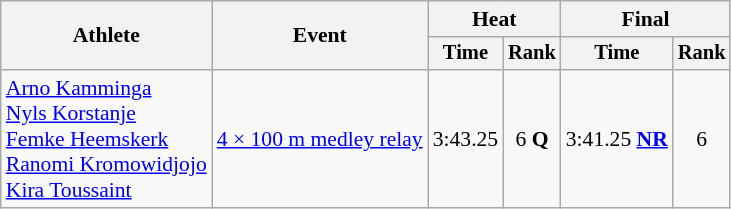<table class=wikitable style="font-size:90%">
<tr>
<th rowspan="2">Athlete</th>
<th rowspan="2">Event</th>
<th colspan="2">Heat</th>
<th colspan="2">Final</th>
</tr>
<tr style="font-size:95%">
<th>Time</th>
<th>Rank</th>
<th>Time</th>
<th>Rank</th>
</tr>
<tr align=center>
<td align=left><a href='#'>Arno Kamminga</a><br><a href='#'>Nyls Korstanje</a><br><a href='#'>Femke Heemskerk</a><br><a href='#'>Ranomi Kromowidjojo</a><br><a href='#'>Kira Toussaint</a></td>
<td align=left><a href='#'>4 × 100 m medley relay</a></td>
<td>3:43.25</td>
<td>6 <strong>Q</strong></td>
<td>3:41.25 <strong><a href='#'>NR</a></strong></td>
<td>6</td>
</tr>
</table>
